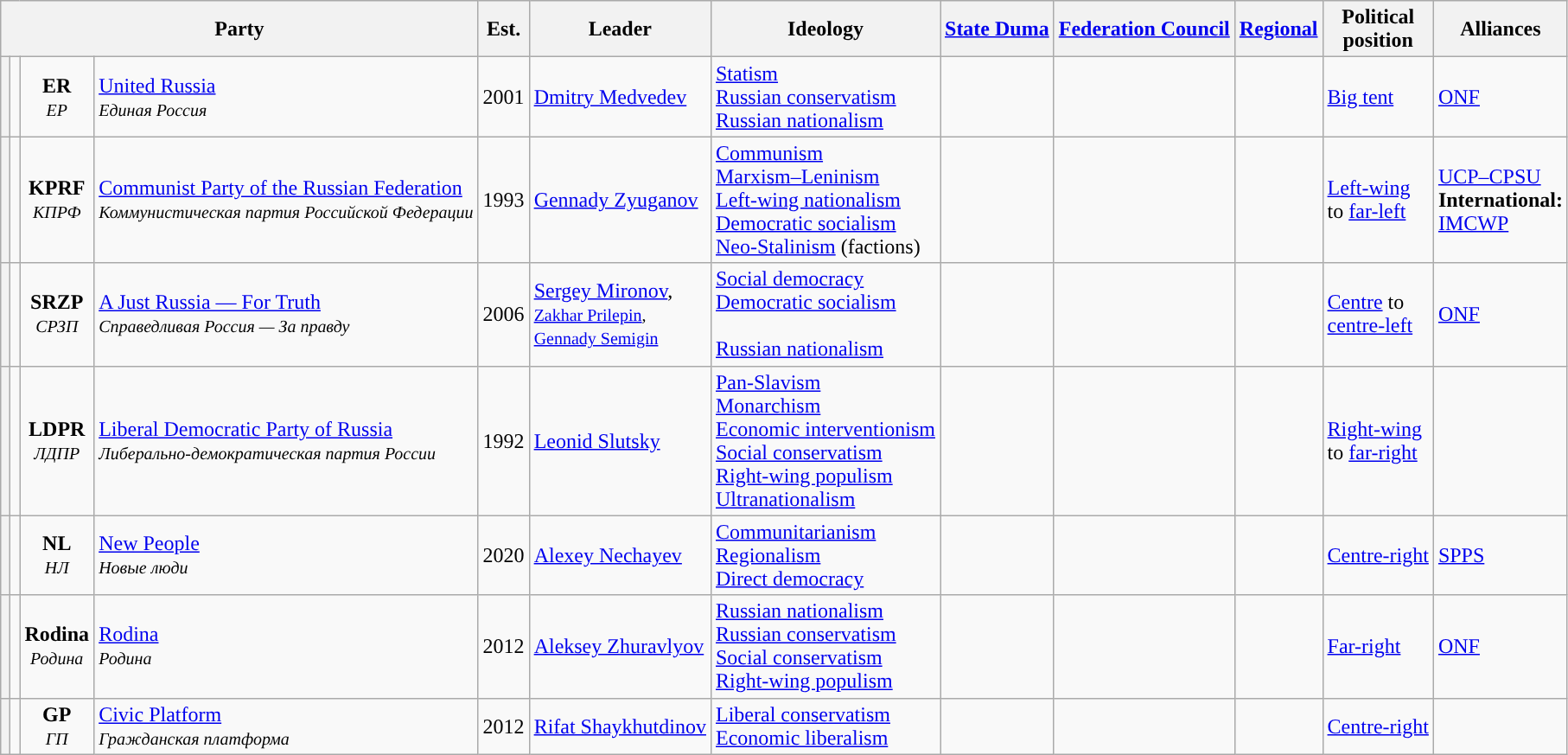<table class="wikitable sortable">
<tr ">
<th colspan=4>Party</th>
<th>Est.</th>
<th>Leader</th>
<th>Ideology</th>
<th><a href='#'>State Duma</a></th>
<th><a href='#'>Federation Council</a></th>
<th><a href='#'>Regional</a></th>
<th>Political<br>position</th>
<th>Alliances</th>
</tr>
<tr>
<th style="background-color: "></th>
<td></td>
<td align=center><strong>ER</strong><br><small><em>ЕР</em></small></td>
<td><a href='#'>United Russia</a><br><small><em>Единая Россия</em></small></td>
<td>2001</td>
<td><a href='#'>Dmitry Medvedev</a></td>
<td><a href='#'>Statism</a><br><a href='#'>Russian conservatism</a><br><a href='#'>Russian nationalism</a></td>
<td></td>
<td></td>
<td></td>
<td><a href='#'>Big tent</a></td>
<td><a href='#'>ONF</a></td>
</tr>
<tr>
<th style="background-color: "></th>
<td></td>
<td align=center><strong>KPRF</strong><br><small><em>КПРФ</em></small></td>
<td><a href='#'>Communist Party of the Russian Federation</a><br><small><em>Коммунистическая партия Российской Федерации</em></small></td>
<td>1993</td>
<td><a href='#'>Gennady Zyuganov</a></td>
<td><a href='#'>Communism</a><br><a href='#'>Marxism–Leninism</a><br><a href='#'>Left-wing nationalism</a><br><a href='#'>Democratic socialism</a><br><a href='#'>Neo-Stalinism</a> (factions)</td>
<td></td>
<td></td>
<td></td>
<td><a href='#'>Left-wing</a><br>to <a href='#'>far-left</a></td>
<td><a href='#'>UCP–CPSU</a><br><strong>International:</strong><br><a href='#'>IMCWP</a></td>
</tr>
<tr>
<th style="background-color: "></th>
<td></td>
<td align=center><strong>SRZP</strong><br><small><em>СРЗП</em></small></td>
<td><a href='#'>A Just Russia — For Truth</a><br><small><em>Справедливая Россия — За правду</em></small></td>
<td>2006</td>
<td><a href='#'>Sergey Mironov</a>,<br><small><a href='#'>Zakhar Prilepin</a>,<br><a href='#'>Gennady Semigin</a></small></td>
<td><a href='#'>Social democracy</a><br><a href='#'>Democratic socialism</a><br><br><a href='#'>Russian nationalism</a></td>
<td></td>
<td></td>
<td></td>
<td><a href='#'>Centre</a> to<br><a href='#'>centre-left</a></td>
<td><a href='#'>ONF</a></td>
</tr>
<tr>
<th style="background-color: "></th>
<td></td>
<td align=center><strong>LDPR</strong><br><small><em>ЛДПР</em></small></td>
<td><a href='#'>Liberal Democratic Party of Russia</a><br><small><em>Либерально-демократическая партия России</em></small></td>
<td>1992</td>
<td><a href='#'>Leonid Slutsky</a></td>
<td><a href='#'>Pan-Slavism</a><br><a href='#'>Monarchism</a><br><a href='#'>Economic interventionism</a><br><a href='#'>Social conservatism</a><br><a href='#'>Right-wing populism</a><br><a href='#'>Ultranationalism</a></td>
<td></td>
<td></td>
<td></td>
<td><a href='#'>Right-wing</a><br>to <a href='#'>far-right</a></td>
<td></td>
</tr>
<tr>
<th style="background-color: "></th>
<td></td>
<td align=center><strong>NL</strong><br><small><em>НЛ</em></small></td>
<td><a href='#'>New People</a><br><small><em>Новые люди</em></small></td>
<td>2020</td>
<td><a href='#'>Alexey Nechayev</a></td>
<td><a href='#'>Communitarianism</a><br><a href='#'>Regionalism</a><br><a href='#'>Direct democracy</a></td>
<td></td>
<td></td>
<td></td>
<td><a href='#'>Centre-right</a></td>
<td><a href='#'>SPPS</a></td>
</tr>
<tr>
<th style="background-color: "></th>
<td></td>
<td align=center><strong>Rodina</strong><br><small><em>Родина</em></small></td>
<td><a href='#'>Rodina</a><br><small><em>Родина</em></small></td>
<td>2012</td>
<td><a href='#'>Aleksey Zhuravlyov</a></td>
<td><a href='#'>Russian nationalism</a><br><a href='#'>Russian conservatism</a><br><a href='#'>Social conservatism</a><br><a href='#'>Right-wing populism</a></td>
<td></td>
<td></td>
<td></td>
<td><a href='#'>Far-right</a></td>
<td><a href='#'>ONF</a></td>
</tr>
<tr>
<th style="background-color: "></th>
<td></td>
<td align=center><strong>GP</strong><br><small><em>ГП</em></small></td>
<td><a href='#'>Civic Platform</a><br><small><em>Гражданская платформа</em></small></td>
<td>2012</td>
<td><a href='#'>Rifat Shaykhutdinov</a></td>
<td><a href='#'>Liberal conservatism</a><br><a href='#'>Economic liberalism</a></td>
<td></td>
<td></td>
<td></td>
<td><a href='#'>Centre-right</a></td>
<td></td>
</tr>
</table>
